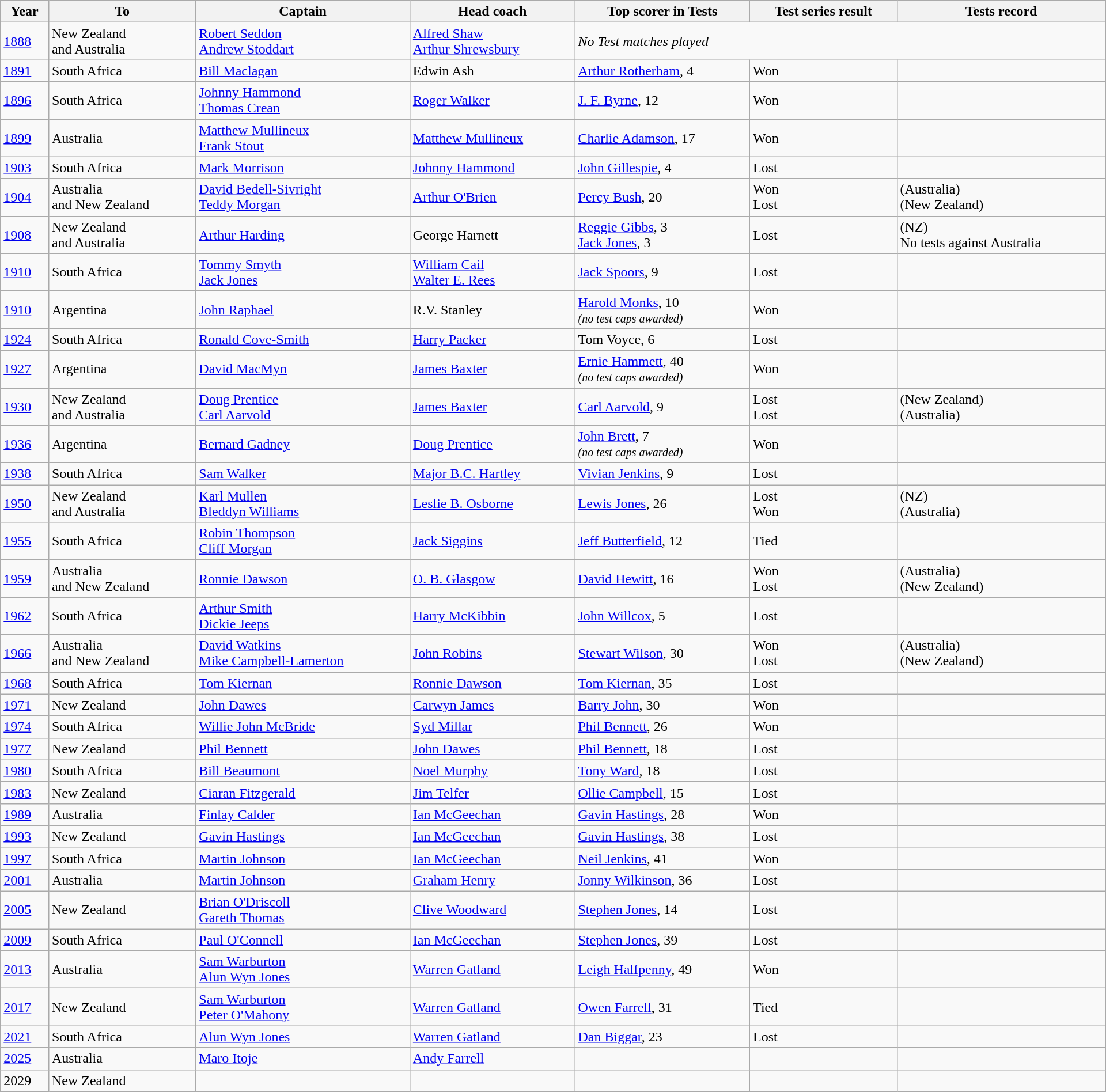<table class="wikitable" style=width:80em>
<tr>
<th>Year</th>
<th>To</th>
<th>Captain</th>
<th>Head coach</th>
<th>Top scorer in Tests</th>
<th>Test series result</th>
<th>Tests record</th>
</tr>
<tr>
<td><a href='#'>1888</a></td>
<td>New Zealand<br>and Australia</td>
<td> <a href='#'>Robert Seddon</a><br> <a href='#'>Andrew Stoddart</a></td>
<td> <a href='#'>Alfred Shaw</a><br> <a href='#'>Arthur Shrewsbury</a></td>
<td colspan="3"><em>No Test matches played</em></td>
</tr>
<tr>
<td><a href='#'>1891</a></td>
<td>South Africa</td>
<td> <a href='#'>Bill Maclagan</a></td>
<td> Edwin Ash</td>
<td> <a href='#'>Arthur Rotherham</a>, 4</td>
<td>Won</td>
<td></td>
</tr>
<tr>
<td><a href='#'>1896</a></td>
<td>South Africa</td>
<td> <a href='#'>Johnny Hammond</a><br><a href='#'>Thomas Crean</a></td>
<td> <a href='#'>Roger Walker</a></td>
<td> <a href='#'>J. F. Byrne</a>, 12</td>
<td>Won</td>
<td></td>
</tr>
<tr>
<td><a href='#'>1899</a></td>
<td>Australia</td>
<td> <a href='#'>Matthew Mullineux</a><br> <a href='#'>Frank Stout</a></td>
<td> <a href='#'>Matthew Mullineux</a></td>
<td> <a href='#'>Charlie Adamson</a>, 17</td>
<td>Won</td>
<td></td>
</tr>
<tr>
<td><a href='#'>1903</a></td>
<td>South Africa</td>
<td> <a href='#'>Mark Morrison</a></td>
<td> <a href='#'>Johnny Hammond</a></td>
<td> <a href='#'>John Gillespie</a>, 4</td>
<td>Lost</td>
<td></td>
</tr>
<tr>
<td><a href='#'>1904</a></td>
<td>Australia<br> and New Zealand</td>
<td> <a href='#'>David Bedell-Sivright</a><br><a href='#'>Teddy Morgan</a></td>
<td> <a href='#'>Arthur O'Brien</a></td>
<td> <a href='#'>Percy Bush</a>, 20</td>
<td>Won<br>Lost</td>
<td> (Australia)<br> (New Zealand)</td>
</tr>
<tr>
<td><a href='#'>1908</a></td>
<td>New Zealand<br>and Australia</td>
<td> <a href='#'>Arthur Harding</a></td>
<td> George Harnett</td>
<td> <a href='#'>Reggie Gibbs</a>, 3<br> <a href='#'>Jack Jones</a>, 3</td>
<td>Lost</td>
<td> (NZ)<br>No tests against Australia</td>
</tr>
<tr>
<td><a href='#'>1910</a></td>
<td>South Africa</td>
<td> <a href='#'>Tommy Smyth</a><br> <a href='#'>Jack Jones</a></td>
<td> <a href='#'>William Cail</a><br><a href='#'>Walter E. Rees</a></td>
<td> <a href='#'>Jack Spoors</a>, 9</td>
<td>Lost</td>
<td></td>
</tr>
<tr>
<td><a href='#'>1910</a></td>
<td>Argentina</td>
<td> <a href='#'>John Raphael</a></td>
<td> R.V. Stanley</td>
<td> <a href='#'>Harold Monks</a>, 10<br><em><small>(no test caps awarded)</small></em></td>
<td>Won</td>
<td></td>
</tr>
<tr>
<td><a href='#'>1924</a></td>
<td>South Africa</td>
<td> <a href='#'>Ronald Cove-Smith</a></td>
<td> <a href='#'>Harry Packer</a></td>
<td> Tom Voyce, 6</td>
<td>Lost</td>
<td></td>
</tr>
<tr>
<td><a href='#'>1927</a></td>
<td>Argentina</td>
<td> <a href='#'>David MacMyn</a></td>
<td> <a href='#'>James Baxter</a></td>
<td> <a href='#'>Ernie Hammett</a>, 40<br><small><em>(no test caps awarded)</em></small></td>
<td>Won</td>
<td></td>
</tr>
<tr>
<td><a href='#'>1930</a></td>
<td>New Zealand<br>and Australia</td>
<td> <a href='#'>Doug Prentice</a><br> <a href='#'>Carl Aarvold</a></td>
<td> <a href='#'>James Baxter</a></td>
<td> <a href='#'>Carl Aarvold</a>, 9</td>
<td>Lost<br>Lost</td>
<td> (New Zealand)<br> (Australia)</td>
</tr>
<tr>
<td><a href='#'>1936</a></td>
<td>Argentina</td>
<td> <a href='#'>Bernard Gadney</a></td>
<td> <a href='#'>Doug Prentice</a></td>
<td> <a href='#'>John Brett</a>, 7<br><small><em>(no test caps awarded)</em></small></td>
<td>Won</td>
<td></td>
</tr>
<tr>
<td><a href='#'>1938</a></td>
<td>South Africa</td>
<td> <a href='#'>Sam Walker</a></td>
<td> <a href='#'>Major B.C. Hartley</a></td>
<td> <a href='#'>Vivian Jenkins</a>, 9</td>
<td>Lost</td>
<td></td>
</tr>
<tr>
<td><a href='#'>1950</a></td>
<td>New Zealand<br>and Australia</td>
<td> <a href='#'>Karl Mullen</a><br><a href='#'>Bleddyn Williams</a></td>
<td> <a href='#'>Leslie B. Osborne</a></td>
<td> <a href='#'>Lewis Jones</a>, 26</td>
<td>Lost<br>Won</td>
<td> (NZ)<br> (Australia)</td>
</tr>
<tr>
<td><a href='#'>1955</a></td>
<td>South Africa</td>
<td> <a href='#'>Robin Thompson</a><br><a href='#'>Cliff Morgan</a></td>
<td> <a href='#'>Jack Siggins</a></td>
<td> <a href='#'>Jeff Butterfield</a>, 12</td>
<td>Tied</td>
<td></td>
</tr>
<tr>
<td><a href='#'>1959</a></td>
<td>Australia<br>and New Zealand</td>
<td> <a href='#'>Ronnie Dawson</a></td>
<td> <a href='#'>O. B. Glasgow</a></td>
<td> <a href='#'>David Hewitt</a>, 16</td>
<td>Won<br>Lost</td>
<td> (Australia)<br> (New Zealand)</td>
</tr>
<tr>
<td><a href='#'>1962</a></td>
<td>South Africa</td>
<td> <a href='#'>Arthur Smith</a><br><a href='#'>Dickie Jeeps</a></td>
<td> <a href='#'>Harry McKibbin</a></td>
<td> <a href='#'>John Willcox</a>, 5</td>
<td>Lost</td>
<td></td>
</tr>
<tr>
<td><a href='#'>1966</a></td>
<td>Australia<br>and New Zealand</td>
<td> <a href='#'>David Watkins</a> <br> <a href='#'>Mike Campbell-Lamerton</a></td>
<td> <a href='#'>John Robins</a></td>
<td> <a href='#'>Stewart Wilson</a>, 30</td>
<td>Won<br>Lost</td>
<td> (Australia)<br> (New Zealand)</td>
</tr>
<tr>
<td><a href='#'>1968</a></td>
<td>South Africa</td>
<td> <a href='#'>Tom Kiernan</a></td>
<td> <a href='#'>Ronnie Dawson</a></td>
<td> <a href='#'>Tom Kiernan</a>, 35</td>
<td>Lost</td>
<td></td>
</tr>
<tr>
<td><a href='#'>1971</a></td>
<td>New Zealand</td>
<td> <a href='#'>John Dawes</a></td>
<td> <a href='#'>Carwyn James</a></td>
<td> <a href='#'>Barry John</a>, 30</td>
<td>Won</td>
<td></td>
</tr>
<tr>
<td><a href='#'>1974</a></td>
<td>South Africa</td>
<td> <a href='#'>Willie John McBride</a></td>
<td> <a href='#'>Syd Millar</a></td>
<td> <a href='#'>Phil Bennett</a>, 26</td>
<td>Won</td>
<td></td>
</tr>
<tr>
<td><a href='#'>1977</a></td>
<td>New Zealand</td>
<td> <a href='#'>Phil Bennett</a></td>
<td> <a href='#'>John Dawes</a></td>
<td> <a href='#'>Phil Bennett</a>, 18</td>
<td>Lost</td>
<td></td>
</tr>
<tr>
<td><a href='#'>1980</a></td>
<td>South Africa</td>
<td> <a href='#'>Bill Beaumont</a></td>
<td> <a href='#'>Noel Murphy</a></td>
<td> <a href='#'>Tony Ward</a>, 18</td>
<td>Lost</td>
<td></td>
</tr>
<tr>
<td><a href='#'>1983</a></td>
<td>New Zealand</td>
<td> <a href='#'>Ciaran Fitzgerald</a></td>
<td> <a href='#'>Jim Telfer</a></td>
<td> <a href='#'>Ollie Campbell</a>, 15</td>
<td>Lost</td>
<td></td>
</tr>
<tr>
<td><a href='#'>1989</a></td>
<td>Australia</td>
<td> <a href='#'>Finlay Calder</a></td>
<td> <a href='#'>Ian McGeechan</a></td>
<td> <a href='#'>Gavin Hastings</a>, 28</td>
<td>Won</td>
<td></td>
</tr>
<tr>
<td><a href='#'>1993</a></td>
<td>New Zealand</td>
<td> <a href='#'>Gavin Hastings</a></td>
<td> <a href='#'>Ian McGeechan</a></td>
<td> <a href='#'>Gavin Hastings</a>, 38</td>
<td>Lost</td>
<td></td>
</tr>
<tr>
<td><a href='#'>1997</a></td>
<td>South Africa</td>
<td> <a href='#'>Martin Johnson</a></td>
<td> <a href='#'>Ian McGeechan</a></td>
<td> <a href='#'>Neil Jenkins</a>, 41</td>
<td>Won</td>
<td></td>
</tr>
<tr>
<td><a href='#'>2001</a></td>
<td>Australia</td>
<td> <a href='#'>Martin Johnson</a></td>
<td> <a href='#'>Graham Henry</a></td>
<td> <a href='#'>Jonny Wilkinson</a>, 36</td>
<td>Lost</td>
<td></td>
</tr>
<tr>
<td><a href='#'>2005</a></td>
<td>New Zealand</td>
<td> <a href='#'>Brian O'Driscoll</a><br> <a href='#'>Gareth Thomas</a></td>
<td> <a href='#'>Clive Woodward</a></td>
<td> <a href='#'>Stephen Jones</a>, 14</td>
<td>Lost</td>
<td></td>
</tr>
<tr>
<td><a href='#'>2009</a></td>
<td>South Africa</td>
<td> <a href='#'>Paul O'Connell</a></td>
<td> <a href='#'>Ian McGeechan</a></td>
<td> <a href='#'>Stephen Jones</a>, 39</td>
<td>Lost</td>
<td></td>
</tr>
<tr>
<td><a href='#'>2013</a></td>
<td>Australia</td>
<td> <a href='#'>Sam Warburton</a><br> <a href='#'>Alun Wyn Jones</a></td>
<td> <a href='#'>Warren Gatland</a></td>
<td> <a href='#'>Leigh Halfpenny</a>, 49</td>
<td>Won</td>
<td></td>
</tr>
<tr>
<td><a href='#'>2017</a></td>
<td>New Zealand</td>
<td> <a href='#'>Sam Warburton</a><br> <a href='#'>Peter O'Mahony</a></td>
<td> <a href='#'>Warren Gatland</a></td>
<td> <a href='#'>Owen Farrell</a>, 31</td>
<td>Tied</td>
<td></td>
</tr>
<tr>
<td><a href='#'>2021</a></td>
<td>South Africa</td>
<td> <a href='#'>Alun Wyn Jones</a> <br></td>
<td> <a href='#'>Warren Gatland</a></td>
<td> <a href='#'>Dan Biggar</a>, 23</td>
<td>Lost</td>
<td></td>
</tr>
<tr>
<td><a href='#'>2025</a></td>
<td>Australia</td>
<td> <a href='#'>Maro Itoje</a></td>
<td> <a href='#'>Andy Farrell</a></td>
<td></td>
<td></td>
<td></td>
</tr>
<tr>
<td>2029</td>
<td>New Zealand</td>
<td></td>
<td></td>
<td></td>
<td></td>
<td></td>
</tr>
</table>
